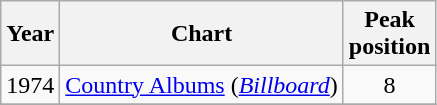<table class="wikitable" style="text-align: center;">
<tr>
<th>Year</th>
<th>Chart</th>
<th>Peak<br>position</th>
</tr>
<tr>
<td>1974</td>
<td><a href='#'>Country Albums</a> (<a href='#'><em>Billboard</em></a>)</td>
<td>8</td>
</tr>
<tr>
</tr>
</table>
